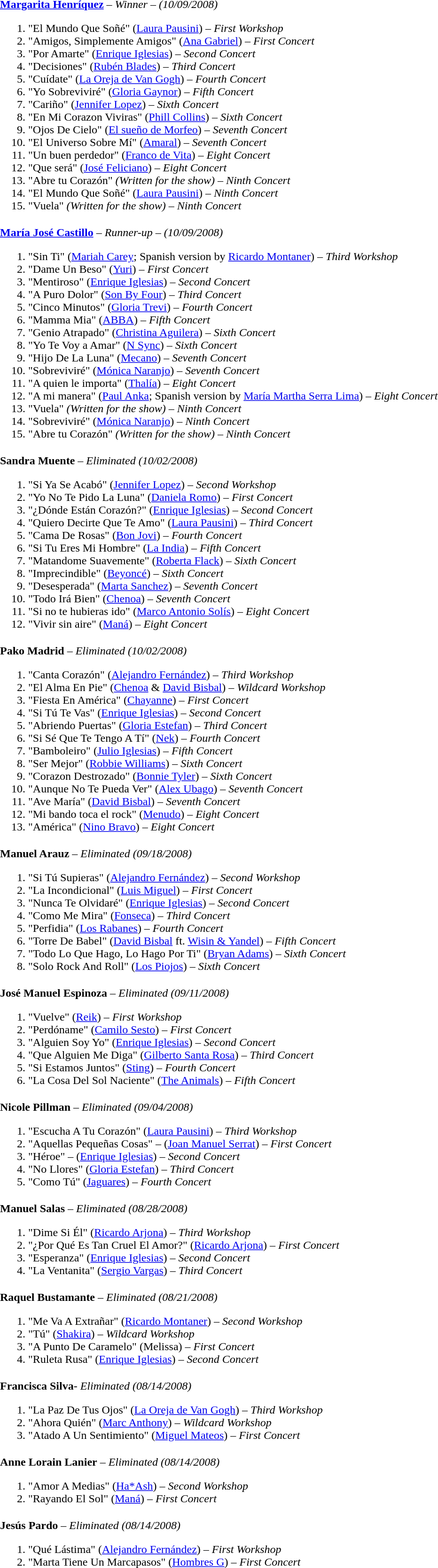<table border="0" cellpadding="0" cellspacing="4" style="margin:0 1em 1em 0; text-align:left;">
<tr>
<td valign="top"></td>
<td valign="top"><strong><a href='#'>Margarita Henríquez</a></strong> – <em>Winner – (10/09/2008)</em><br><ol><li>"El Mundo Que Soñé" (<a href='#'>Laura Pausini</a>) – <em>First Workshop</em></li><li>"Amigos, Simplemente Amigos" (<a href='#'>Ana Gabriel</a>) – <em>First Concert</em></li><li>"Por Amarte" (<a href='#'>Enrique Iglesias</a>) – <em>Second Concert</em></li><li>"Decisiones" (<a href='#'>Rubén Blades</a>) – <em>Third Concert</em></li><li>"Cuídate" (<a href='#'>La Oreja de Van Gogh</a>) – <em>Fourth Concert</em></li><li>"Yo Sobreviviré" (<a href='#'>Gloria Gaynor</a>) – <em>Fifth Concert</em></li><li>"Cariño" (<a href='#'>Jennifer Lopez</a>) – <em>Sixth Concert</em></li><li>"En Mi Corazon Viviras" (<a href='#'>Phill Collins</a>) – <em>Sixth Concert</em></li><li>"Ojos De Cielo" (<a href='#'>El sueño de Morfeo</a>) – <em>Seventh Concert</em></li><li>"El Universo Sobre Mí" (<a href='#'>Amaral</a>) – <em>Seventh Concert</em></li><li>"Un buen perdedor" (<a href='#'>Franco de Vita</a>) – <em>Eight Concert</em></li><li>"Que será" (<a href='#'>José Feliciano</a>) – <em>Eight Concert</em></li><li>"Abre tu Corazón" <em>(Written for the show)</em> – <em>Ninth Concert</em></li><li>"El Mundo Que Soñé" (<a href='#'>Laura Pausini</a>) – <em>Ninth Concert</em></li><li>"Vuela" <em>(Written for the show)</em> – <em>Ninth Concert</em></li></ol></td>
</tr>
<tr>
<td valign="top"></td>
<td valign="top"><strong><a href='#'>María José Castillo</a></strong> – <em>Runner-up – (10/09/2008)</em><br><ol><li>"Sin Ti" (<a href='#'>Mariah Carey</a>; Spanish version by <a href='#'>Ricardo Montaner</a>) – <em>Third Workshop</em></li><li>"Dame Un Beso" (<a href='#'>Yuri</a>) – <em>First Concert</em></li><li>"Mentiroso" (<a href='#'>Enrique Iglesias</a>) – <em>Second Concert</em></li><li>"A Puro Dolor" (<a href='#'>Son By Four</a>) – <em>Third Concert</em></li><li>"Cinco Minutos" (<a href='#'>Gloria Trevi</a>) – <em>Fourth Concert</em></li><li>"Mamma Mia" (<a href='#'>ABBA</a>) – <em>Fifth Concert</em></li><li>"Genio Atrapado" (<a href='#'>Christina Aguilera</a>) – <em>Sixth Concert</em></li><li>"Yo Te Voy a Amar" (<a href='#'>N Sync</a>) – <em>Sixth Concert</em></li><li>"Hijo De La Luna" (<a href='#'>Mecano</a>) – <em>Seventh Concert</em></li><li>"Sobreviviré" (<a href='#'>Mónica Naranjo</a>) – <em>Seventh Concert</em></li><li>"A quien le importa" (<a href='#'>Thalía</a>) – <em>Eight Concert</em></li><li>"A mi manera" (<a href='#'>Paul Anka</a>; Spanish version by <a href='#'>María Martha Serra Lima</a>) – <em>Eight Concert</em></li><li>"Vuela" <em>(Written for the show)</em> – <em>Ninth Concert</em></li><li>"Sobreviviré" (<a href='#'>Mónica Naranjo</a>) – <em>Ninth Concert</em></li><li>"Abre tu Corazón" <em>(Written for the show)</em> – <em>Ninth Concert</em></li></ol></td>
</tr>
<tr>
<td valign="top"></td>
<td valign="top"><strong>Sandra Muente</strong> – <em>Eliminated (10/02/2008)</em><br><ol><li>"Si Ya Se Acabó" (<a href='#'>Jennifer Lopez</a>) – <em>Second Workshop</em></li><li>"Yo No Te Pido La Luna" (<a href='#'>Daniela Romo</a>) – <em>First Concert</em></li><li>"¿Dónde Están Corazón?" (<a href='#'>Enrique Iglesias</a>) – <em>Second Concert</em></li><li>"Quiero Decirte Que Te Amo" (<a href='#'>Laura Pausini</a>) – <em>Third Concert</em></li><li>"Cama De Rosas" (<a href='#'>Bon Jovi</a>) – <em>Fourth Concert</em></li><li>"Si Tu Eres Mi Hombre" (<a href='#'>La India</a>) – <em>Fifth Concert</em></li><li>"Matandome Suavemente" (<a href='#'>Roberta Flack</a>) – <em>Sixth Concert</em></li><li>"Imprecindible" (<a href='#'>Beyoncé</a>) – <em>Sixth Concert</em></li><li>"Desesperada" (<a href='#'>Marta Sanchez</a>) – <em>Seventh Concert</em></li><li>"Todo Irá Bien" (<a href='#'>Chenoa</a>) – <em>Seventh Concert</em></li><li>"Si no te hubieras ido" (<a href='#'>Marco Antonio Solís</a>) – <em>Eight Concert</em></li><li>"Vivir sin aire" (<a href='#'>Maná</a>) – <em>Eight Concert</em></li></ol></td>
</tr>
<tr>
<td valign="top"></td>
<td valign="top"><strong>Pako Madrid</strong> – <em>Eliminated (10/02/2008)</em><br><ol><li>"Canta Corazón" (<a href='#'>Alejandro Fernández</a>) – <em>Third Workshop</em></li><li>"El Alma En Pie" (<a href='#'>Chenoa</a> & <a href='#'>David Bisbal</a>) – <em>Wildcard Workshop</em></li><li>"Fiesta En América" (<a href='#'>Chayanne</a>) – <em>First Concert</em></li><li>"Si Tú Te Vas" (<a href='#'>Enrique Iglesias</a>) – <em>Second Concert</em></li><li>"Abriendo Puertas" (<a href='#'>Gloria Estefan</a>) – <em>Third Concert</em></li><li>"Si Sé Que Te Tengo A Tí" (<a href='#'>Nek</a>) – <em>Fourth Concert</em></li><li>"Bamboleiro" (<a href='#'>Julio Iglesias</a>) – <em>Fifth Concert</em></li><li>"Ser Mejor" (<a href='#'>Robbie Williams</a>) – <em>Sixth Concert</em></li><li>"Corazon Destrozado" (<a href='#'>Bonnie Tyler</a>) – <em>Sixth Concert</em></li><li>"Aunque No Te Pueda Ver" (<a href='#'>Alex Ubago</a>) – <em>Seventh Concert</em></li><li>"Ave María" (<a href='#'>David Bisbal</a>) – <em>Seventh Concert</em></li><li>"Mi bando toca el rock" (<a href='#'>Menudo</a>) – <em>Eight Concert</em></li><li>"América" (<a href='#'>Nino Bravo</a>) – <em>Eight Concert</em></li></ol></td>
</tr>
<tr>
<td valign="top"></td>
<td valign="top"><strong>Manuel Arauz</strong> – <em>Eliminated (09/18/2008)</em><br><ol><li>"Si Tú Supieras" (<a href='#'>Alejandro Fernández</a>) – <em>Second Workshop</em></li><li>"La Incondicional" (<a href='#'>Luis Miguel</a>) – <em>First Concert</em></li><li>"Nunca Te Olvidaré" (<a href='#'>Enrique Iglesias</a>) – <em>Second Concert</em></li><li>"Como Me Mira" (<a href='#'>Fonseca</a>) – <em>Third Concert</em></li><li>"Perfidia" (<a href='#'>Los Rabanes</a>) – <em>Fourth Concert</em></li><li>"Torre De Babel" (<a href='#'>David Bisbal</a> ft. <a href='#'>Wisin & Yandel</a>) – <em>Fifth Concert</em></li><li>"Todo Lo Que Hago, Lo Hago Por Ti" (<a href='#'>Bryan Adams</a>) – <em>Sixth Concert</em></li><li>"Solo Rock And Roll" (<a href='#'>Los Piojos</a>) – <em>Sixth Concert</em></li></ol></td>
</tr>
<tr>
<td valign="top"></td>
<td valign="top"><strong>José Manuel Espinoza</strong> – <em>Eliminated (09/11/2008)</em><br><ol><li>"Vuelve" (<a href='#'>Reik</a>) – <em>First Workshop</em></li><li>"Perdóname" (<a href='#'>Camilo Sesto</a>) – <em>First Concert</em></li><li>"Alguien Soy Yo" (<a href='#'>Enrique Iglesias</a>) – <em>Second Concert</em></li><li>"Que Alguien Me Diga" (<a href='#'>Gilberto Santa Rosa</a>) – <em>Third Concert</em></li><li>"Si Estamos Juntos" (<a href='#'>Sting</a>) – <em>Fourth Concert</em></li><li>"La Cosa Del Sol Naciente" (<a href='#'>The Animals</a>) – <em>Fifth Concert</em></li></ol></td>
</tr>
<tr>
<td valign="top"></td>
<td valign="top"><strong>Nicole Pillman</strong> – <em>Eliminated (09/04/2008)</em><br><ol><li>"Escucha A Tu Corazón" (<a href='#'>Laura Pausini</a>) – <em>Third Workshop</em></li><li>"Aquellas Pequeñas Cosas" – (<a href='#'>Joan Manuel Serrat</a>) – <em>First Concert</em></li><li>"Héroe" – (<a href='#'>Enrique Iglesias</a>) – <em>Second Concert</em></li><li>"No Llores" (<a href='#'>Gloria Estefan</a>) – <em>Third Concert</em></li><li>"Como Tú" (<a href='#'>Jaguares</a>) – <em>Fourth Concert</em></li></ol></td>
</tr>
<tr>
<td valign="top"></td>
<td valign="top"><strong>Manuel Salas</strong> – <em>Eliminated (08/28/2008)</em><br><ol><li>"Dime Si Él" (<a href='#'>Ricardo Arjona</a>) – <em>Third Workshop</em></li><li>"¿Por Qué Es Tan Cruel El Amor?" (<a href='#'>Ricardo Arjona</a>) – <em>First Concert</em></li><li>"Esperanza" (<a href='#'>Enrique Iglesias</a>) – <em>Second Concert</em></li><li>"La Ventanita" (<a href='#'>Sergio Vargas</a>) – <em>Third Concert</em></li></ol></td>
</tr>
<tr>
<td valign="top"></td>
<td valign="top"><strong>Raquel Bustamante</strong> – <em>Eliminated (08/21/2008)</em><br><ol><li>"Me Va A Extrañar" (<a href='#'>Ricardo Montaner</a>) – <em>Second Workshop</em></li><li>"Tú" (<a href='#'>Shakira</a>) – <em>Wildcard Workshop</em></li><li>"A Punto De Caramelo" (Melissa) – <em>First Concert</em></li><li>"Ruleta Rusa" (<a href='#'>Enrique Iglesias</a>) – <em>Second Concert</em></li></ol></td>
</tr>
<tr>
<td valign="top"></td>
<td valign="top"><strong>Francisca Silva</strong>- <em>Eliminated (08/14/2008)</em><br><ol><li>"La Paz De Tus Ojos" (<a href='#'>La Oreja de Van Gogh</a>) – <em>Third Workshop</em></li><li>"Ahora Quién" (<a href='#'>Marc Anthony</a>) – <em>Wildcard Workshop</em></li><li>"Atado A Un Sentimiento" (<a href='#'>Miguel Mateos</a>) – <em>First Concert</em></li></ol></td>
</tr>
<tr>
<td valign="top"></td>
<td valign="top"><strong>Anne Lorain Lanier</strong> – <em>Eliminated (08/14/2008)</em><br><ol><li>"Amor A Medias" (<a href='#'>Ha*Ash</a>) – <em>Second Workshop</em></li><li>"Rayando El Sol" (<a href='#'>Maná</a>) – <em>First Concert</em></li></ol></td>
</tr>
<tr>
<td valign="top"></td>
<td valign="top"><strong>Jesús Pardo</strong> – <em>Eliminated (08/14/2008)</em><br><ol><li>"Qué Lástima" (<a href='#'>Alejandro Fernández</a>) – <em>First Workshop</em></li><li>"Marta Tiene Un Marcapasos" (<a href='#'>Hombres G</a>) – <em>First Concert</em></li></ol></td>
</tr>
</table>
